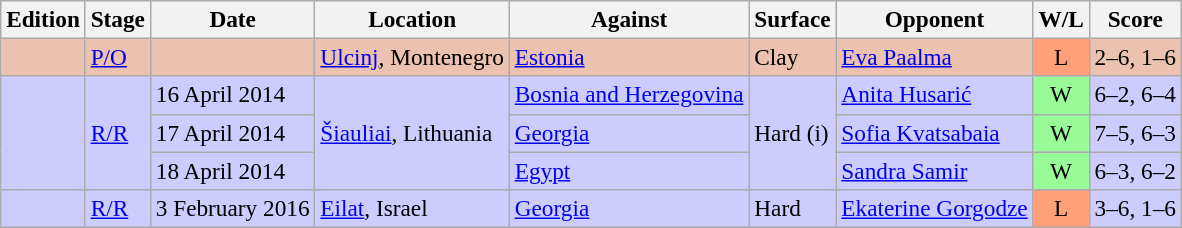<table class=wikitable style=font-size:97%>
<tr>
<th>Edition</th>
<th>Stage</th>
<th>Date</th>
<th>Location</th>
<th>Against</th>
<th>Surface</th>
<th>Opponent</th>
<th>W/L</th>
<th>Score</th>
</tr>
<tr bgcolor="#EBC2AF">
<td rowspan="1"></td>
<td rowspan="1"><a href='#'>P/O</a></td>
<td></td>
<td rowspan="1"><a href='#'>Ulcinj</a>, Montenegro</td>
<td> <a href='#'>Estonia</a></td>
<td rowspan="1">Clay</td>
<td><a href='#'>Eva Paalma</a></td>
<td style="text-align:center; background:#ffa07a;">L</td>
<td>2–6, 1–6</td>
</tr>
<tr style="background:#ccf;">
<td rowspan="3"></td>
<td rowspan="3"><a href='#'>R/R</a></td>
<td>16 April 2014</td>
<td rowspan="3"><a href='#'>Šiauliai</a>, Lithuania</td>
<td> <a href='#'>Bosnia and Herzegovina</a></td>
<td rowspan="3">Hard (i)</td>
<td><a href='#'>Anita Husarić</a></td>
<td align=center bgcolor=98fb98>W</td>
<td>6–2, 6–4</td>
</tr>
<tr style="background:#ccf;">
<td>17 April 2014</td>
<td> <a href='#'>Georgia</a></td>
<td><a href='#'>Sofia Kvatsabaia</a></td>
<td align=center bgcolor=98fb98>W</td>
<td>7–5, 6–3</td>
</tr>
<tr style="background:#ccf;">
<td>18 April 2014</td>
<td> <a href='#'>Egypt</a></td>
<td><a href='#'>Sandra Samir</a></td>
<td align=center bgcolor=98fb98>W</td>
<td>6–3, 6–2</td>
</tr>
<tr style="background:#ccf;">
<td rowspan="1"></td>
<td rowspan="1"><a href='#'>R/R</a></td>
<td>3 February 2016</td>
<td rowspan="1"><a href='#'>Eilat</a>, Israel</td>
<td> <a href='#'>Georgia</a></td>
<td rowspan="1">Hard</td>
<td><a href='#'>Ekaterine Gorgodze</a></td>
<td style="text-align:center; background:#ffa07a;">L</td>
<td>3–6, 1–6</td>
</tr>
</table>
